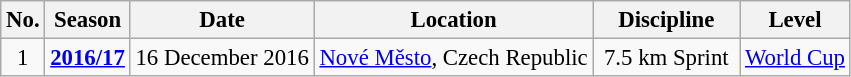<table class="wikitable" style="text-align:center; font-size:95%;">
<tr>
<th>No.</th>
<th>Season</th>
<th>Date</th>
<th>Location</th>
<th>Discipline</th>
<th>Level</th>
</tr>
<tr>
<td align=center>1</td>
<td align=center><strong><a href='#'>2016/17</a></strong></td>
<td align=left>16 December 2016</td>
<td align=left> <a href='#'>Nové Město</a>, Czech Republic</td>
<td> 7.5 km Sprint </td>
<td><a href='#'>World Cup</a></td>
</tr>
</table>
